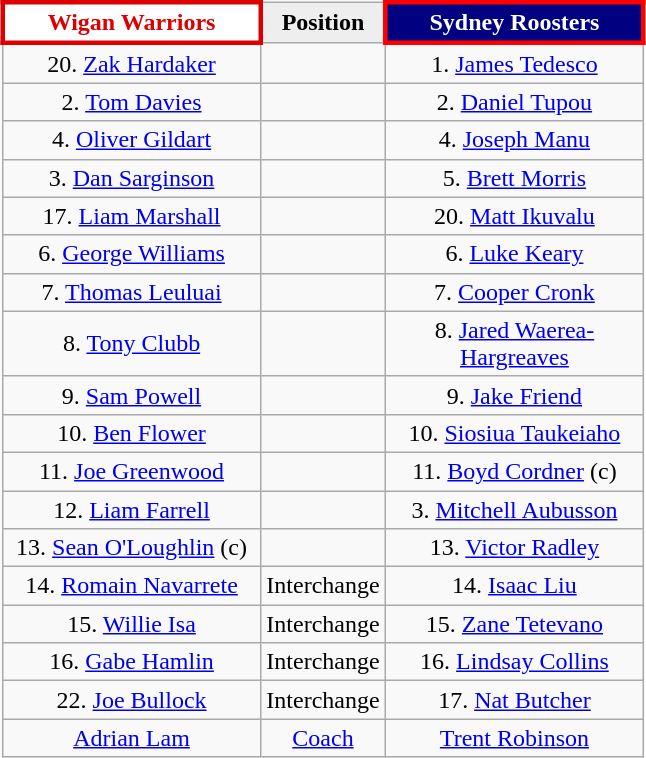<table class="wikitable" style="margin: 1em auto 1em auto; text-align:center;">
<tr>
<th align="centre" width="163" style="border: 3px solid #DD0000; background: white; color: #DD0000">Wigan Warriors</th>
<th align="center" style="background: #eeeeee; color: black">Position</th>
<th align="centre" width="163" style="border: 3px solid red; background: navy; color: white">Sydney Roosters</th>
</tr>
<tr>
<td>20. <a href='#'>Zak Hardaker</a></td>
<td></td>
<td>1. <a href='#'>James Tedesco</a></td>
</tr>
<tr>
<td>2. <a href='#'>Tom Davies</a></td>
<td></td>
<td>2. <a href='#'>Daniel Tupou</a></td>
</tr>
<tr>
<td>4. <a href='#'>Oliver Gildart</a></td>
<td></td>
<td>4. <a href='#'>Joseph Manu</a></td>
</tr>
<tr>
<td>3. <a href='#'>Dan Sarginson</a></td>
<td></td>
<td>5. <a href='#'>Brett Morris</a></td>
</tr>
<tr>
<td>17. <a href='#'>Liam Marshall</a></td>
<td></td>
<td>20. <a href='#'>Matt Ikuvalu</a></td>
</tr>
<tr>
<td>6. <a href='#'>George Williams</a></td>
<td></td>
<td>6. <a href='#'>Luke Keary</a></td>
</tr>
<tr>
<td>7. <a href='#'>Thomas Leuluai</a></td>
<td></td>
<td>7. <a href='#'>Cooper Cronk</a></td>
</tr>
<tr>
<td>8. <a href='#'>Tony Clubb</a></td>
<td></td>
<td>8. <a href='#'>Jared Waerea-Hargreaves</a></td>
</tr>
<tr>
<td>9. <a href='#'>Sam Powell</a></td>
<td></td>
<td>9. <a href='#'>Jake Friend</a></td>
</tr>
<tr>
<td>10. <a href='#'>Ben Flower</a></td>
<td></td>
<td>10. <a href='#'>Siosiua Taukeiaho</a></td>
</tr>
<tr>
<td>11. <a href='#'>Joe Greenwood</a></td>
<td></td>
<td>11. <a href='#'>Boyd Cordner</a> (c)</td>
</tr>
<tr>
<td>12. <a href='#'>Liam Farrell</a></td>
<td></td>
<td>3. <a href='#'>Mitchell Aubusson</a></td>
</tr>
<tr>
<td>13. <a href='#'>Sean O'Loughlin</a> (c)</td>
<td></td>
<td>13. <a href='#'>Victor Radley</a></td>
</tr>
<tr>
<td>14. <a href='#'>Romain Navarrete</a></td>
<td>Interchange</td>
<td>14. <a href='#'>Isaac Liu</a></td>
</tr>
<tr>
<td>15. <a href='#'>Willie Isa</a></td>
<td>Interchange</td>
<td>15. <a href='#'>Zane Tetevano</a></td>
</tr>
<tr>
<td>16. <a href='#'>Gabe Hamlin</a></td>
<td>Interchange</td>
<td>16. <a href='#'>Lindsay Collins</a></td>
</tr>
<tr>
<td>22. <a href='#'>Joe Bullock</a></td>
<td>Interchange</td>
<td>17. <a href='#'>Nat Butcher</a></td>
</tr>
<tr>
<td><a href='#'>Adrian Lam</a></td>
<td><a href='#'>Coach</a></td>
<td><a href='#'>Trent Robinson</a></td>
</tr>
</table>
